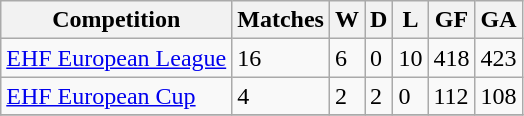<table class="wikitable" align="center">
<tr>
<th>Competition</th>
<th>Matches</th>
<th>W</th>
<th>D</th>
<th>L</th>
<th>GF</th>
<th>GA</th>
</tr>
<tr>
<td><a href='#'>EHF European League</a></td>
<td>16</td>
<td>6</td>
<td>0</td>
<td>10</td>
<td>418</td>
<td>423</td>
</tr>
<tr>
<td><a href='#'>EHF European Cup</a></td>
<td>4</td>
<td>2</td>
<td>2</td>
<td>0</td>
<td>112</td>
<td>108</td>
</tr>
<tr>
</tr>
</table>
